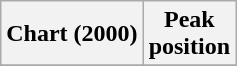<table class="wikitable sortable plainrowheaders">
<tr>
<th>Chart (2000)</th>
<th>Peak<br>position</th>
</tr>
<tr>
</tr>
</table>
